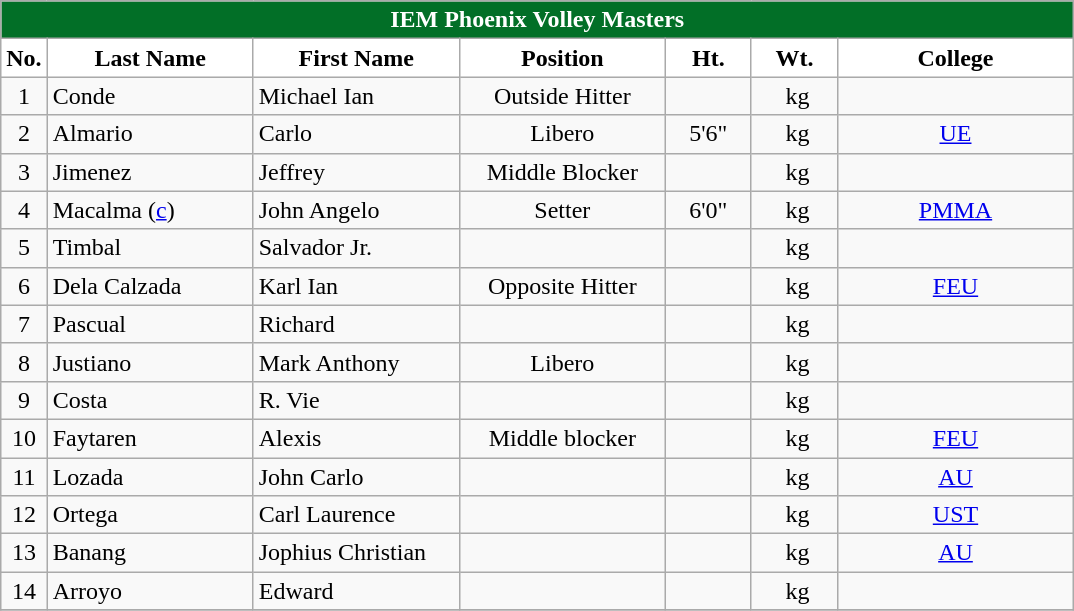<table class="wikitable" style="text-align:center;">
<tr>
<td colspan="7" style= "background: #026f27; color: #FFFFFF; text-align: center"><strong>IEM Phoenix Volley Masters</strong></td>
</tr>
<tr>
<th width=3px style="background: white; color: black; text-align: center"><strong>No.</strong></th>
<th width=130px style="background: white; color: black">Last Name</th>
<th width=130px style="background: white; color: black">First Name</th>
<th width=130px style="background: white; color: black">Position</th>
<th width=50px style="background: white; color: black">Ht.</th>
<th width=50px style="background: white; color: black">Wt.</th>
<th width=150px style="background: white; color: black">College</th>
</tr>
<tr>
<td>1</td>
<td style="text-align: left">Conde</td>
<td style="text-align: left">Michael Ian</td>
<td>Outside Hitter</td>
<td></td>
<td> kg</td>
<td></td>
</tr>
<tr>
<td>2</td>
<td style="text-align: left">Almario</td>
<td style="text-align: left">Carlo</td>
<td>Libero</td>
<td>5'6"</td>
<td> kg</td>
<td><a href='#'>UE</a></td>
</tr>
<tr>
<td>3</td>
<td style="text-align: left">Jimenez</td>
<td style="text-align: left">Jeffrey</td>
<td>Middle Blocker</td>
<td></td>
<td> kg</td>
<td></td>
</tr>
<tr>
<td>4</td>
<td style="text-align: left">Macalma (<a href='#'>c</a>)</td>
<td style="text-align: left">John Angelo</td>
<td>Setter</td>
<td>6'0"</td>
<td> kg</td>
<td><a href='#'>PMMA</a></td>
</tr>
<tr>
<td>5</td>
<td style="text-align: left">Timbal</td>
<td style="text-align: left">Salvador Jr.</td>
<td></td>
<td></td>
<td> kg</td>
<td></td>
</tr>
<tr>
<td>6</td>
<td style="text-align: left">Dela Calzada</td>
<td style="text-align: left">Karl Ian</td>
<td>Opposite Hitter</td>
<td></td>
<td> kg</td>
<td><a href='#'>FEU</a></td>
</tr>
<tr>
<td>7</td>
<td style="text-align: left">Pascual</td>
<td style="text-align: left">Richard</td>
<td></td>
<td></td>
<td> kg</td>
<td></td>
</tr>
<tr>
<td>8</td>
<td style="text-align: left">Justiano</td>
<td style="text-align: left">Mark Anthony</td>
<td>Libero</td>
<td></td>
<td> kg</td>
<td></td>
</tr>
<tr>
<td>9</td>
<td style="text-align: left">Costa</td>
<td style="text-align: left">R. Vie</td>
<td></td>
<td></td>
<td> kg</td>
<td></td>
</tr>
<tr>
<td>10</td>
<td style="text-align: left">Faytaren</td>
<td style="text-align: left">Alexis</td>
<td>Middle blocker</td>
<td></td>
<td> kg</td>
<td><a href='#'>FEU</a></td>
</tr>
<tr>
<td>11</td>
<td style="text-align: left">Lozada</td>
<td style="text-align: left">John Carlo</td>
<td></td>
<td></td>
<td> kg</td>
<td><a href='#'>AU</a></td>
</tr>
<tr>
<td>12</td>
<td style="text-align: left">Ortega</td>
<td style="text-align: left">Carl Laurence</td>
<td></td>
<td></td>
<td> kg</td>
<td><a href='#'>UST</a></td>
</tr>
<tr>
<td>13</td>
<td style="text-align: left">Banang</td>
<td style="text-align: left">Jophius Christian</td>
<td></td>
<td></td>
<td> kg</td>
<td><a href='#'>AU</a></td>
</tr>
<tr>
<td>14</td>
<td style="text-align: left">Arroyo</td>
<td style="text-align: left">Edward</td>
<td></td>
<td></td>
<td> kg</td>
<td></td>
</tr>
<tr>
</tr>
</table>
